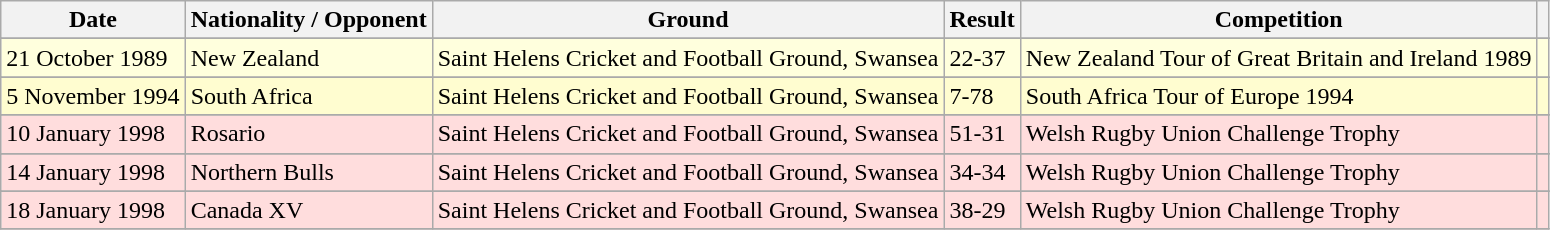<table class="wikitable">
<tr>
<th>Date</th>
<th>Nationality / Opponent</th>
<th>Ground</th>
<th>Result</th>
<th>Competition</th>
<th></th>
</tr>
<tr>
</tr>
<tr bgcolor="#ffffdd">
<td>21 October 1989</td>
<td>New Zealand</td>
<td>Saint Helens Cricket and Football Ground, Swansea</td>
<td>22-37</td>
<td>New Zealand Tour of Great Britain and Ireland 1989</td>
<td></td>
</tr>
<tr>
</tr>
<tr bgcolor=" #ffffddd ">
<td>5 November 1994</td>
<td>South Africa</td>
<td>Saint Helens Cricket and Football Ground, Swansea</td>
<td>7-78</td>
<td>South Africa Tour of Europe 1994</td>
<td></td>
</tr>
<tr>
</tr>
<tr bgcolor=" #ffdddd ">
<td>10 January 1998</td>
<td>Rosario</td>
<td>Saint Helens Cricket and Football Ground, Swansea</td>
<td>51-31</td>
<td>Welsh Rugby Union Challenge Trophy</td>
<td></td>
</tr>
<tr>
</tr>
<tr |- bgcolor=" #ffdddd ">
<td>14 January 1998</td>
<td>Northern Bulls</td>
<td>Saint Helens Cricket and Football Ground, Swansea</td>
<td>34-34</td>
<td>Welsh Rugby Union Challenge Trophy</td>
<td></td>
</tr>
<tr>
</tr>
<tr |- bgcolor=" #ffdddd ">
<td>18 January 1998</td>
<td>Canada XV</td>
<td>Saint Helens Cricket and Football Ground, Swansea</td>
<td>38-29</td>
<td>Welsh Rugby Union Challenge Trophy</td>
<td></td>
</tr>
<tr>
</tr>
</table>
